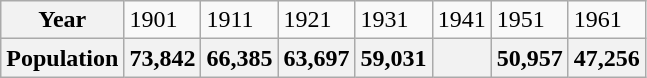<table class="wikitable">
<tr>
<th>Year</th>
<td>1901</td>
<td>1911</td>
<td>1921</td>
<td>1931</td>
<td>1941</td>
<td>1951</td>
<td>1961</td>
</tr>
<tr>
<th>Population</th>
<th>73,842</th>
<th>66,385</th>
<th>63,697</th>
<th>59,031</th>
<th></th>
<th>50,957</th>
<th>47,256</th>
</tr>
</table>
